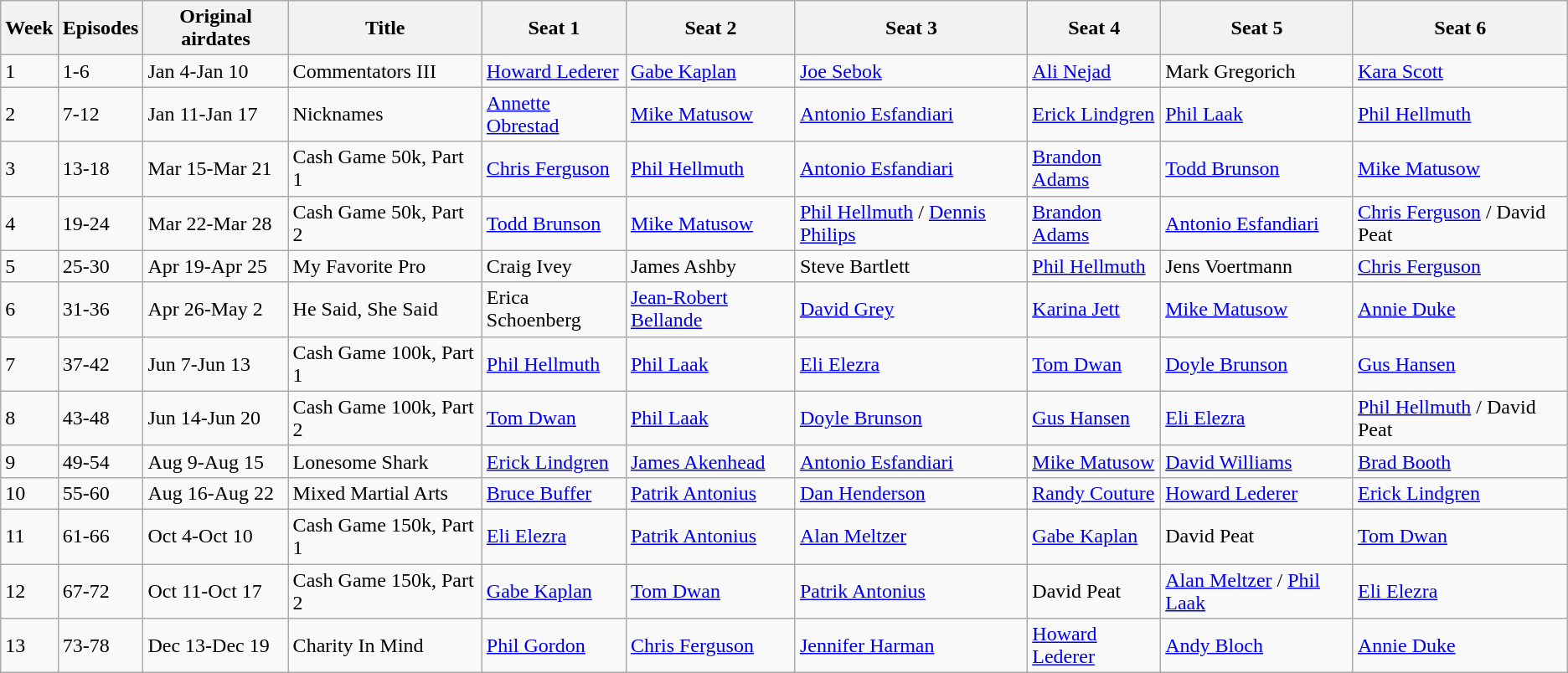<table class="wikitable" >
<tr>
<th>Week</th>
<th>Episodes</th>
<th>Original airdates</th>
<th>Title</th>
<th>Seat 1</th>
<th>Seat 2</th>
<th>Seat 3</th>
<th>Seat 4</th>
<th>Seat 5</th>
<th>Seat 6</th>
</tr>
<tr>
<td>1</td>
<td>1-6</td>
<td>Jan 4-Jan 10</td>
<td>Commentators III</td>
<td><a href='#'>Howard Lederer</a></td>
<td><a href='#'>Gabe Kaplan</a></td>
<td><a href='#'>Joe Sebok</a></td>
<td><a href='#'>Ali Nejad</a></td>
<td>Mark Gregorich</td>
<td><a href='#'>Kara Scott</a></td>
</tr>
<tr>
<td>2</td>
<td>7-12</td>
<td>Jan 11-Jan 17</td>
<td>Nicknames</td>
<td><a href='#'>Annette Obrestad</a></td>
<td><a href='#'>Mike Matusow</a></td>
<td><a href='#'>Antonio Esfandiari</a></td>
<td><a href='#'>Erick Lindgren</a></td>
<td><a href='#'>Phil Laak</a></td>
<td><a href='#'>Phil Hellmuth</a></td>
</tr>
<tr>
<td>3</td>
<td>13-18</td>
<td>Mar 15-Mar 21</td>
<td>Cash Game 50k, Part 1</td>
<td><a href='#'>Chris Ferguson</a></td>
<td><a href='#'>Phil Hellmuth</a></td>
<td><a href='#'>Antonio Esfandiari</a></td>
<td><a href='#'>Brandon Adams</a></td>
<td><a href='#'>Todd Brunson</a></td>
<td><a href='#'>Mike Matusow</a></td>
</tr>
<tr>
<td>4</td>
<td>19-24</td>
<td>Mar 22-Mar 28</td>
<td>Cash Game 50k, Part 2</td>
<td><a href='#'>Todd Brunson</a></td>
<td><a href='#'>Mike Matusow</a></td>
<td><a href='#'>Phil Hellmuth</a> / <a href='#'>Dennis Philips</a></td>
<td><a href='#'>Brandon Adams</a></td>
<td><a href='#'>Antonio Esfandiari</a></td>
<td><a href='#'>Chris Ferguson</a> / David Peat</td>
</tr>
<tr>
<td>5</td>
<td>25-30</td>
<td>Apr 19-Apr 25</td>
<td>My Favorite Pro</td>
<td>Craig Ivey</td>
<td>James Ashby</td>
<td>Steve Bartlett</td>
<td><a href='#'>Phil Hellmuth</a></td>
<td>Jens Voertmann</td>
<td><a href='#'>Chris Ferguson</a></td>
</tr>
<tr>
<td>6</td>
<td>31-36</td>
<td>Apr 26-May 2</td>
<td>He Said, She Said</td>
<td>Erica Schoenberg</td>
<td><a href='#'>Jean-Robert Bellande</a></td>
<td><a href='#'>David Grey</a></td>
<td><a href='#'>Karina Jett</a></td>
<td><a href='#'>Mike Matusow</a></td>
<td><a href='#'>Annie Duke</a></td>
</tr>
<tr>
<td>7</td>
<td>37-42</td>
<td>Jun 7-Jun 13</td>
<td>Cash Game 100k, Part 1</td>
<td><a href='#'>Phil Hellmuth</a></td>
<td><a href='#'>Phil Laak</a></td>
<td><a href='#'>Eli Elezra</a></td>
<td><a href='#'>Tom Dwan</a></td>
<td><a href='#'>Doyle Brunson</a></td>
<td><a href='#'>Gus Hansen</a></td>
</tr>
<tr>
<td>8</td>
<td>43-48</td>
<td>Jun 14-Jun 20</td>
<td>Cash Game 100k, Part 2</td>
<td><a href='#'>Tom Dwan</a></td>
<td><a href='#'>Phil Laak</a></td>
<td><a href='#'>Doyle Brunson</a></td>
<td><a href='#'>Gus Hansen</a></td>
<td><a href='#'>Eli Elezra</a></td>
<td><a href='#'>Phil Hellmuth</a> / David Peat</td>
</tr>
<tr>
<td>9</td>
<td>49-54</td>
<td>Aug 9-Aug 15</td>
<td>Lonesome Shark</td>
<td><a href='#'>Erick Lindgren</a></td>
<td><a href='#'>James Akenhead</a></td>
<td><a href='#'>Antonio Esfandiari</a></td>
<td><a href='#'>Mike Matusow</a></td>
<td><a href='#'>David Williams</a></td>
<td><a href='#'>Brad Booth</a></td>
</tr>
<tr>
<td>10</td>
<td>55-60</td>
<td>Aug 16-Aug 22</td>
<td>Mixed Martial Arts</td>
<td><a href='#'>Bruce Buffer</a></td>
<td><a href='#'>Patrik Antonius</a></td>
<td><a href='#'>Dan Henderson</a></td>
<td><a href='#'>Randy Couture</a></td>
<td><a href='#'>Howard Lederer</a></td>
<td><a href='#'>Erick Lindgren</a></td>
</tr>
<tr>
<td>11</td>
<td>61-66</td>
<td>Oct 4-Oct 10</td>
<td>Cash Game 150k, Part 1</td>
<td><a href='#'>Eli Elezra</a></td>
<td><a href='#'>Patrik Antonius</a></td>
<td><a href='#'>Alan Meltzer</a></td>
<td><a href='#'>Gabe Kaplan</a></td>
<td>David Peat</td>
<td><a href='#'>Tom Dwan</a></td>
</tr>
<tr>
<td>12</td>
<td>67-72</td>
<td>Oct 11-Oct 17</td>
<td>Cash Game 150k, Part 2</td>
<td><a href='#'>Gabe Kaplan</a></td>
<td><a href='#'>Tom Dwan</a></td>
<td><a href='#'>Patrik Antonius</a></td>
<td>David Peat</td>
<td><a href='#'>Alan Meltzer</a> / <a href='#'>Phil Laak</a></td>
<td><a href='#'>Eli Elezra</a></td>
</tr>
<tr>
<td>13</td>
<td>73-78</td>
<td>Dec 13-Dec 19</td>
<td>Charity In Mind</td>
<td><a href='#'>Phil Gordon</a></td>
<td><a href='#'>Chris Ferguson</a></td>
<td><a href='#'>Jennifer Harman</a></td>
<td><a href='#'>Howard Lederer</a></td>
<td><a href='#'>Andy Bloch</a></td>
<td><a href='#'>Annie Duke</a></td>
</tr>
</table>
